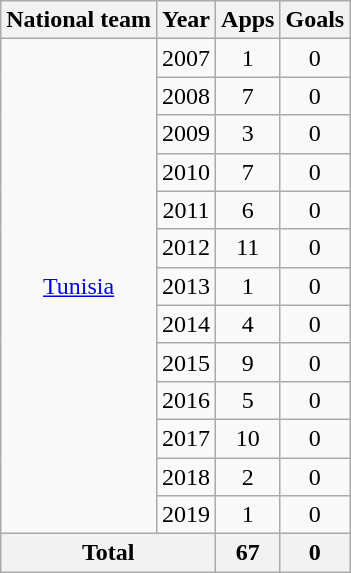<table class="wikitable" style="text-align:center">
<tr>
<th>National team</th>
<th>Year</th>
<th>Apps</th>
<th>Goals</th>
</tr>
<tr>
<td rowspan="13"><a href='#'>Tunisia</a></td>
<td>2007</td>
<td>1</td>
<td>0</td>
</tr>
<tr>
<td>2008</td>
<td>7</td>
<td>0</td>
</tr>
<tr>
<td>2009</td>
<td>3</td>
<td>0</td>
</tr>
<tr>
<td>2010</td>
<td>7</td>
<td>0</td>
</tr>
<tr>
<td>2011</td>
<td>6</td>
<td>0</td>
</tr>
<tr>
<td>2012</td>
<td>11</td>
<td>0</td>
</tr>
<tr>
<td>2013</td>
<td>1</td>
<td>0</td>
</tr>
<tr>
<td>2014</td>
<td>4</td>
<td>0</td>
</tr>
<tr>
<td>2015</td>
<td>9</td>
<td>0</td>
</tr>
<tr>
<td>2016</td>
<td>5</td>
<td>0</td>
</tr>
<tr>
<td>2017</td>
<td>10</td>
<td>0</td>
</tr>
<tr>
<td>2018</td>
<td>2</td>
<td>0</td>
</tr>
<tr>
<td>2019</td>
<td>1</td>
<td>0</td>
</tr>
<tr>
<th colspan="2">Total</th>
<th>67</th>
<th>0</th>
</tr>
</table>
